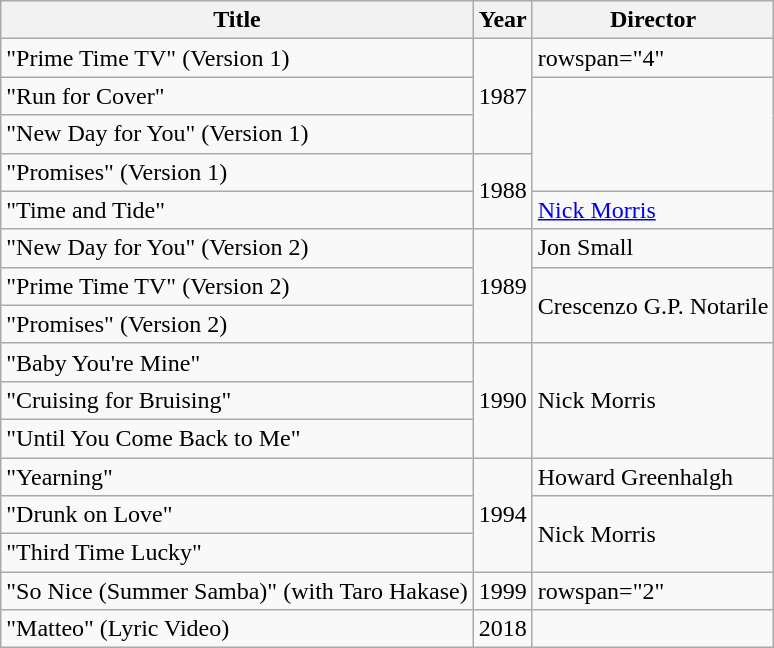<table class="wikitable">
<tr>
<th>Title</th>
<th>Year</th>
<th>Director</th>
</tr>
<tr>
<td>"Prime Time TV" (Version 1)</td>
<td rowspan="3">1987</td>
<td>rowspan="4" </td>
</tr>
<tr>
<td>"Run for Cover"</td>
</tr>
<tr>
<td>"New Day for You" (Version 1)</td>
</tr>
<tr>
<td>"Promises" (Version 1)</td>
<td rowspan="2">1988</td>
</tr>
<tr>
<td>"Time and Tide"</td>
<td><a href='#'>Nick Morris</a></td>
</tr>
<tr>
<td>"New Day for You" (Version 2)</td>
<td rowspan="3">1989</td>
<td>Jon Small</td>
</tr>
<tr>
<td>"Prime Time TV" (Version 2)</td>
<td rowspan="2">Crescenzo G.P. Notarile</td>
</tr>
<tr>
<td>"Promises" (Version 2)</td>
</tr>
<tr>
<td>"Baby You're Mine"</td>
<td rowspan="3">1990</td>
<td rowspan="3">Nick Morris</td>
</tr>
<tr>
<td>"Cruising for Bruising"</td>
</tr>
<tr>
<td>"Until You Come Back to Me"</td>
</tr>
<tr>
<td>"Yearning"</td>
<td rowspan="3">1994</td>
<td>Howard Greenhalgh</td>
</tr>
<tr>
<td>"Drunk on Love"</td>
<td rowspan="2">Nick Morris</td>
</tr>
<tr>
<td>"Third Time Lucky"</td>
</tr>
<tr>
<td>"So Nice (Summer Samba)" (with Taro Hakase)</td>
<td>1999</td>
<td>rowspan="2" </td>
</tr>
<tr>
<td>"Matteo" (Lyric Video)</td>
<td>2018</td>
</tr>
</table>
